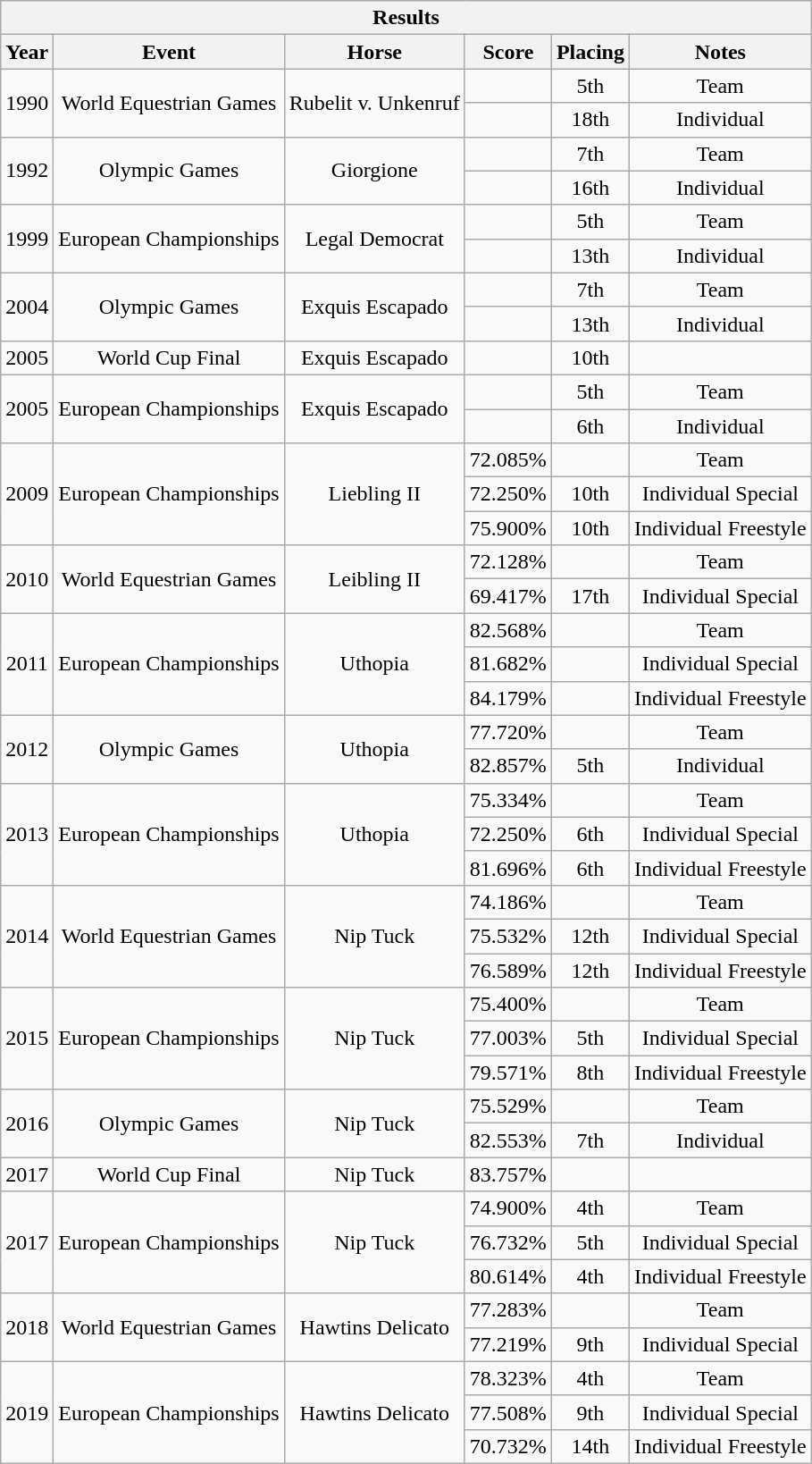<table class="wikitable" style="text-align:center">
<tr>
<th colspan="12" align="center"><strong>Results</strong></th>
</tr>
<tr>
<th>Year</th>
<th>Event</th>
<th>Horse</th>
<th>Score</th>
<th>Placing</th>
<th>Notes</th>
</tr>
<tr>
<td rowspan="2">1990</td>
<td rowspan="2">World Equestrian Games</td>
<td rowspan="2">Rubelit v. Unkenruf</td>
<td></td>
<td>5th</td>
<td>Team</td>
</tr>
<tr>
<td></td>
<td>18th</td>
<td>Individual</td>
</tr>
<tr>
<td rowspan="2">1992</td>
<td rowspan="2">Olympic Games</td>
<td rowspan="2">Giorgione</td>
<td></td>
<td>7th</td>
<td>Team</td>
</tr>
<tr>
<td></td>
<td>16th</td>
<td>Individual</td>
</tr>
<tr>
<td rowspan="2">1999</td>
<td rowspan="2">European Championships</td>
<td rowspan="2">Legal Democrat</td>
<td></td>
<td>5th</td>
<td>Team</td>
</tr>
<tr>
<td></td>
<td>13th</td>
<td>Individual</td>
</tr>
<tr>
<td rowspan="2">2004</td>
<td rowspan="2">Olympic Games</td>
<td rowspan="2">Exquis Escapado</td>
<td></td>
<td>7th</td>
<td>Team</td>
</tr>
<tr>
<td></td>
<td>13th</td>
<td>Individual</td>
</tr>
<tr>
<td>2005</td>
<td>World Cup Final</td>
<td>Exquis Escapado</td>
<td></td>
<td>10th</td>
<td></td>
</tr>
<tr>
<td rowspan="2">2005</td>
<td rowspan="2">European Championships</td>
<td rowspan="2">Exquis Escapado</td>
<td></td>
<td>5th</td>
<td>Team</td>
</tr>
<tr>
<td></td>
<td>6th</td>
<td>Individual</td>
</tr>
<tr>
<td rowspan="3">2009</td>
<td rowspan="3">European Championships</td>
<td rowspan="3">Liebling II</td>
<td>72.085%</td>
<td></td>
<td>Team</td>
</tr>
<tr>
<td>72.250%</td>
<td>10th</td>
<td>Individual Special</td>
</tr>
<tr>
<td>75.900%</td>
<td>10th</td>
<td>Individual Freestyle</td>
</tr>
<tr>
<td rowspan="2">2010</td>
<td rowspan="2">World Equestrian Games</td>
<td rowspan="2">Leibling II</td>
<td>72.128%</td>
<td></td>
<td>Team</td>
</tr>
<tr>
<td>69.417%</td>
<td>17th</td>
<td>Individual Special</td>
</tr>
<tr>
<td rowspan="3">2011</td>
<td rowspan="3">European Championships</td>
<td rowspan="3">Uthopia</td>
<td>82.568%</td>
<td></td>
<td>Team</td>
</tr>
<tr>
<td>81.682%</td>
<td></td>
<td>Individual Special</td>
</tr>
<tr>
<td>84.179%</td>
<td></td>
<td>Individual Freestyle</td>
</tr>
<tr>
<td rowspan="2">2012</td>
<td rowspan="2">Olympic Games</td>
<td rowspan="2">Uthopia</td>
<td>77.720%</td>
<td></td>
<td>Team</td>
</tr>
<tr>
<td>82.857%</td>
<td>5th</td>
<td>Individual</td>
</tr>
<tr>
<td rowspan="3">2013</td>
<td rowspan="3">European Championships</td>
<td rowspan="3">Uthopia</td>
<td>75.334%</td>
<td></td>
<td>Team</td>
</tr>
<tr>
<td>72.250%</td>
<td>6th</td>
<td>Individual Special</td>
</tr>
<tr>
<td>81.696%</td>
<td>6th</td>
<td>Individual Freestyle</td>
</tr>
<tr>
<td rowspan="3">2014</td>
<td rowspan="3">World Equestrian Games</td>
<td rowspan="3">Nip Tuck</td>
<td>74.186%</td>
<td></td>
<td>Team</td>
</tr>
<tr>
<td>75.532%</td>
<td>12th</td>
<td>Individual Special</td>
</tr>
<tr>
<td>76.589%</td>
<td>12th</td>
<td>Individual Freestyle</td>
</tr>
<tr>
<td rowspan="3">2015</td>
<td rowspan="3">European Championships</td>
<td rowspan="3">Nip Tuck</td>
<td>75.400%</td>
<td></td>
<td>Team</td>
</tr>
<tr>
<td>77.003%</td>
<td>5th</td>
<td>Individual Special</td>
</tr>
<tr>
<td>79.571%</td>
<td>8th</td>
<td>Individual Freestyle</td>
</tr>
<tr>
<td rowspan="2">2016</td>
<td rowspan="2">Olympic Games</td>
<td rowspan="2">Nip Tuck</td>
<td>75.529%</td>
<td></td>
<td>Team</td>
</tr>
<tr>
<td>82.553%</td>
<td>7th</td>
<td>Individual</td>
</tr>
<tr>
<td>2017</td>
<td>World Cup Final</td>
<td>Nip Tuck</td>
<td>83.757%</td>
<td></td>
<td></td>
</tr>
<tr>
<td rowspan="3">2017</td>
<td rowspan="3">European Championships</td>
<td rowspan="3">Nip Tuck</td>
<td>74.900%</td>
<td>4th</td>
<td>Team</td>
</tr>
<tr>
<td>76.732%</td>
<td>5th</td>
<td>Individual Special</td>
</tr>
<tr>
<td>80.614%</td>
<td>4th</td>
<td>Individual Freestyle</td>
</tr>
<tr>
<td rowspan="2">2018</td>
<td rowspan="2">World Equestrian Games</td>
<td rowspan="2">Hawtins Delicato</td>
<td>77.283%</td>
<td></td>
<td>Team</td>
</tr>
<tr>
<td>77.219%</td>
<td>9th</td>
<td>Individual Special</td>
</tr>
<tr>
<td rowspan="3">2019</td>
<td rowspan="3">European Championships</td>
<td rowspan="3">Hawtins Delicato</td>
<td>78.323%</td>
<td>4th</td>
<td>Team</td>
</tr>
<tr>
<td>77.508%</td>
<td>9th</td>
<td>Individual Special</td>
</tr>
<tr>
<td>70.732%</td>
<td>14th</td>
<td>Individual Freestyle</td>
</tr>
</table>
